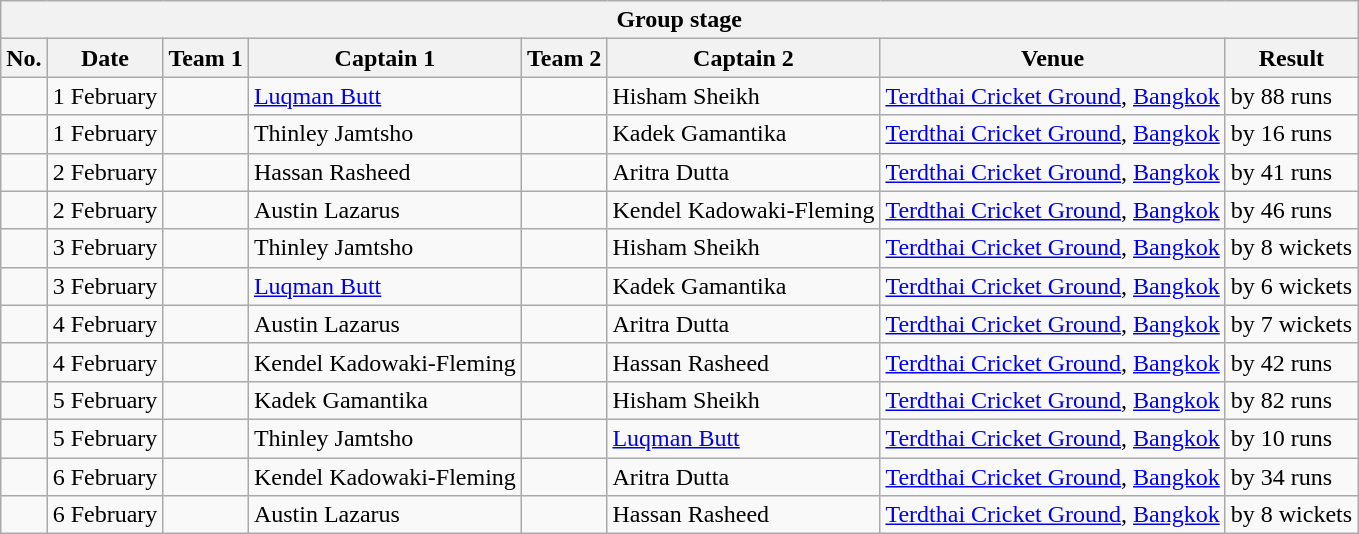<table class="wikitable">
<tr>
<th colspan="8">Group stage</th>
</tr>
<tr>
<th>No.</th>
<th>Date</th>
<th>Team 1</th>
<th>Captain 1</th>
<th>Team 2</th>
<th>Captain 2</th>
<th>Venue</th>
<th>Result</th>
</tr>
<tr>
<td></td>
<td>1 February</td>
<td></td>
<td><a href='#'>Luqman Butt</a></td>
<td></td>
<td>Hisham Sheikh</td>
<td><a href='#'>Terdthai Cricket Ground</a>, <a href='#'>Bangkok</a></td>
<td> by 88 runs</td>
</tr>
<tr>
<td></td>
<td>1 February</td>
<td></td>
<td>Thinley Jamtsho</td>
<td></td>
<td>Kadek Gamantika</td>
<td><a href='#'>Terdthai Cricket Ground</a>, <a href='#'>Bangkok</a></td>
<td> by 16 runs</td>
</tr>
<tr>
<td></td>
<td>2 February</td>
<td></td>
<td>Hassan Rasheed</td>
<td></td>
<td>Aritra Dutta</td>
<td><a href='#'>Terdthai Cricket Ground</a>, <a href='#'>Bangkok</a></td>
<td> by 41 runs</td>
</tr>
<tr>
<td></td>
<td>2 February</td>
<td></td>
<td>Austin Lazarus</td>
<td></td>
<td>Kendel Kadowaki-Fleming</td>
<td><a href='#'>Terdthai Cricket Ground</a>, <a href='#'>Bangkok</a></td>
<td> by 46 runs</td>
</tr>
<tr>
<td></td>
<td>3 February</td>
<td></td>
<td>Thinley Jamtsho</td>
<td></td>
<td>Hisham Sheikh</td>
<td><a href='#'>Terdthai Cricket Ground</a>, <a href='#'>Bangkok</a></td>
<td> by 8 wickets</td>
</tr>
<tr>
<td></td>
<td>3 February</td>
<td></td>
<td><a href='#'>Luqman Butt</a></td>
<td></td>
<td>Kadek Gamantika</td>
<td><a href='#'>Terdthai Cricket Ground</a>, <a href='#'>Bangkok</a></td>
<td> by 6 wickets</td>
</tr>
<tr>
<td></td>
<td>4 February</td>
<td></td>
<td>Austin Lazarus</td>
<td></td>
<td>Aritra Dutta</td>
<td><a href='#'>Terdthai Cricket Ground</a>, <a href='#'>Bangkok</a></td>
<td> by 7 wickets</td>
</tr>
<tr>
<td></td>
<td>4 February</td>
<td></td>
<td>Kendel Kadowaki-Fleming</td>
<td></td>
<td>Hassan Rasheed</td>
<td><a href='#'>Terdthai Cricket Ground</a>, <a href='#'>Bangkok</a></td>
<td> by 42 runs</td>
</tr>
<tr>
<td></td>
<td>5 February</td>
<td></td>
<td>Kadek Gamantika</td>
<td></td>
<td>Hisham Sheikh</td>
<td><a href='#'>Terdthai Cricket Ground</a>, <a href='#'>Bangkok</a></td>
<td> by 82 runs</td>
</tr>
<tr>
<td></td>
<td>5 February</td>
<td></td>
<td>Thinley Jamtsho</td>
<td></td>
<td><a href='#'>Luqman Butt</a></td>
<td><a href='#'>Terdthai Cricket Ground</a>, <a href='#'>Bangkok</a></td>
<td> by 10 runs</td>
</tr>
<tr>
<td></td>
<td>6 February</td>
<td></td>
<td>Kendel Kadowaki-Fleming</td>
<td></td>
<td>Aritra Dutta</td>
<td><a href='#'>Terdthai Cricket Ground</a>, <a href='#'>Bangkok</a></td>
<td> by 34 runs</td>
</tr>
<tr>
<td></td>
<td>6 February</td>
<td></td>
<td>Austin Lazarus</td>
<td></td>
<td>Hassan Rasheed</td>
<td><a href='#'>Terdthai Cricket Ground</a>, <a href='#'>Bangkok</a></td>
<td> by 8 wickets</td>
</tr>
</table>
